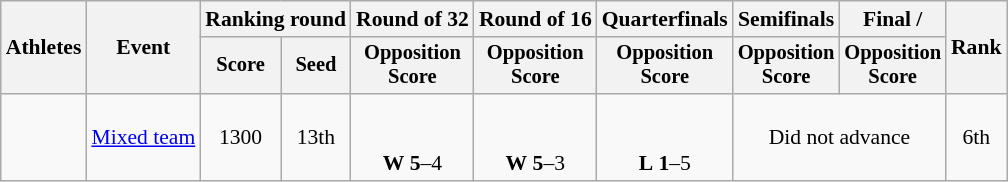<table class="wikitable" style="font-size:90%;">
<tr>
<th rowspan="2">Athletes</th>
<th rowspan="2">Event</th>
<th colspan="2">Ranking round</th>
<th>Round of 32</th>
<th>Round of 16</th>
<th>Quarterfinals</th>
<th>Semifinals</th>
<th>Final / </th>
<th rowspan=2>Rank</th>
</tr>
<tr style="font-size:95%">
<th>Score</th>
<th>Seed</th>
<th>Opposition<br>Score</th>
<th>Opposition<br>Score</th>
<th>Opposition<br>Score</th>
<th>Opposition<br>Score</th>
<th>Opposition<br>Score</th>
</tr>
<tr align=center>
<td align=left><br></td>
<td><a href='#'>Mixed team</a></td>
<td>1300</td>
<td>13th</td>
<td><br><br><strong>W</strong> <strong>5</strong>–4</td>
<td><br><br><strong>W</strong> <strong>5</strong>–3</td>
<td><br><br><strong>L</strong> <strong>1</strong>–5</td>
<td colspan=2>Did not advance</td>
<td>6th</td>
</tr>
</table>
